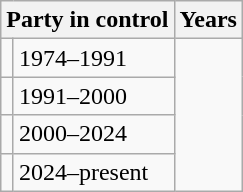<table class="wikitable">
<tr>
<th colspan=2>Party in control</th>
<th>Years</th>
</tr>
<tr>
<td></td>
<td>1974–1991</td>
</tr>
<tr>
<td></td>
<td>1991–2000</td>
</tr>
<tr>
<td></td>
<td>2000–2024</td>
</tr>
<tr>
<td></td>
<td>2024–present</td>
</tr>
</table>
